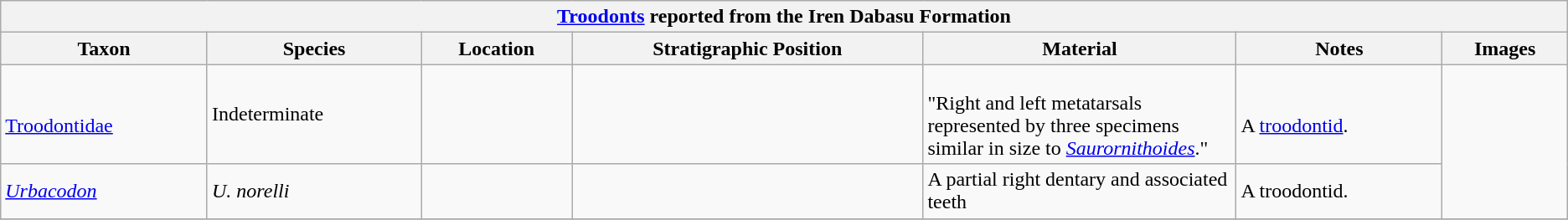<table class="wikitable" align="center">
<tr>
<th colspan="7" align="center"><strong><a href='#'>Troodonts</a> reported from the Iren Dabasu Formation</strong></th>
</tr>
<tr>
<th>Taxon</th>
<th>Species</th>
<th>Location</th>
<th>Stratigraphic Position</th>
<th width="20%">Material</th>
<th>Notes</th>
<th>Images</th>
</tr>
<tr>
<td><br><a href='#'>Troodontidae</a></td>
<td>Indeterminate</td>
<td></td>
<td></td>
<td><br>"Right and left metatarsals represented by three specimens similar in size to <em><a href='#'>Saurornithoides</a></em>."</td>
<td><br>A <a href='#'>troodontid</a>.</td>
<td rowspan = 2></td>
</tr>
<tr>
<td><em><a href='#'>Urbacodon</a></em></td>
<td><em>U. norelli</em></td>
<td></td>
<td></td>
<td>A partial right dentary and associated teeth</td>
<td>A troodontid.</td>
</tr>
<tr>
</tr>
</table>
